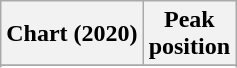<table class="wikitable sortable plainrowheaders" style="text-align:center">
<tr>
<th scope="col">Chart (2020)</th>
<th scope="col">Peak<br> position</th>
</tr>
<tr>
</tr>
<tr>
</tr>
</table>
